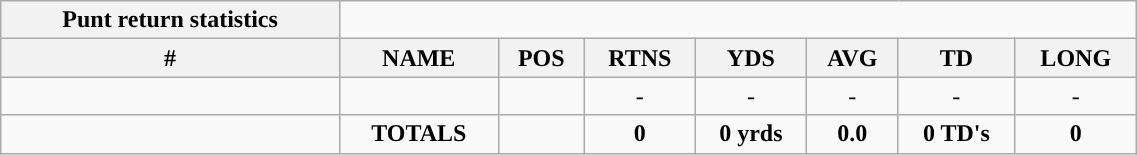<table style="width:60%; text-align:center;" class="wikitable collapsible collapsed">
<tr>
<th style="text-align:center; ">Punt return statistics</th>
</tr>
<tr>
<th>#</th>
<th>NAME</th>
<th>POS</th>
<th>RTNS</th>
<th>YDS</th>
<th>AVG</th>
<th>TD</th>
<th>LONG</th>
</tr>
<tr>
<td></td>
<td></td>
<td></td>
<td>-</td>
<td>-</td>
<td>-</td>
<td>-</td>
<td>-</td>
</tr>
<tr>
<td></td>
<td><strong>TOTALS</strong></td>
<td></td>
<td><strong>0</strong></td>
<td><strong>0 yrds</strong></td>
<td><strong>0.0</strong></td>
<td><strong>0 TD's</strong></td>
<td><strong>0</strong></td>
</tr>
</table>
